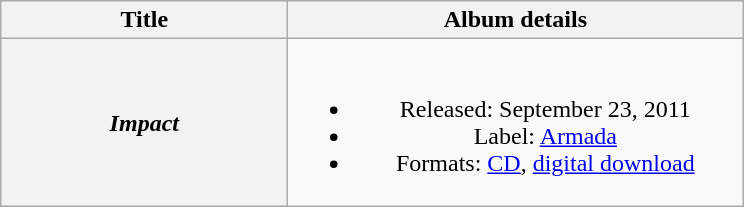<table class="wikitable plainrowheaders" style="text-align:center;">
<tr>
<th scope="col" style="width:11.5em;">Title</th>
<th scope="col" style="width:18.5em;">Album details</th>
</tr>
<tr>
<th scope="row"><em>Impact</em></th>
<td><br><ul><li>Released: September 23, 2011</li><li>Label: <a href='#'>Armada</a></li><li>Formats: <a href='#'>CD</a>, <a href='#'>digital download</a></li></ul></td>
</tr>
</table>
